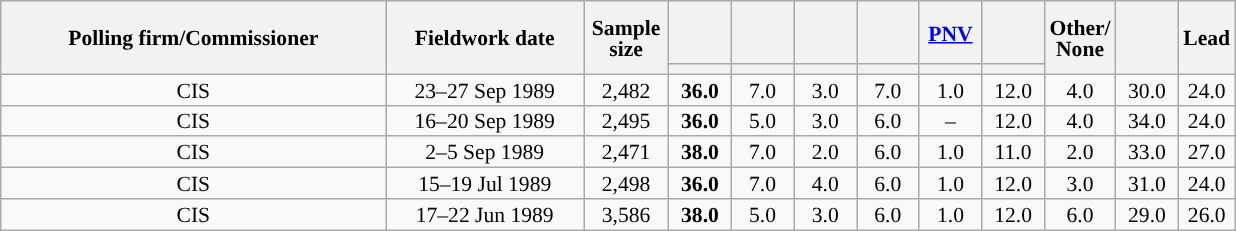<table class="wikitable collapsible collapsed" style="text-align:center; font-size:90%; line-height:14px;">
<tr style="height:42px;">
<th style="width:250px;" rowspan="2">Polling firm/Commissioner</th>
<th style="width:125px;" rowspan="2">Fieldwork date</th>
<th style="width:50px;" rowspan="2">Sample size</th>
<th style="width:35px;"></th>
<th style="width:35px;"></th>
<th style="width:35px;"></th>
<th style="width:35px;"></th>
<th style="width:35px;"><a href='#'>PNV</a></th>
<th style="width:35px;"></th>
<th style="width:35px;" rowspan="2">Other/<br>None</th>
<th style="width:35px;" rowspan="2"></th>
<th style="width:30px;" rowspan="2">Lead</th>
</tr>
<tr>
<th style="color:inherit;background:"></th>
<th style="color:inherit;background:"></th>
<th style="color:inherit;background:"></th>
<th style="color:inherit;background:"></th>
<th style="color:inherit;background:"></th>
<th style="color:inherit;background:"></th>
</tr>
<tr>
<td>CIS</td>
<td>23–27 Sep 1989</td>
<td>2,482</td>
<td><strong>36.0</strong></td>
<td>7.0</td>
<td>3.0</td>
<td>7.0</td>
<td>1.0</td>
<td>12.0</td>
<td>4.0</td>
<td>30.0</td>
<td style="background:">24.0</td>
</tr>
<tr>
<td>CIS</td>
<td>16–20 Sep 1989</td>
<td>2,495</td>
<td><strong>36.0</strong></td>
<td>5.0</td>
<td>3.0</td>
<td>6.0</td>
<td>–</td>
<td>12.0</td>
<td>4.0</td>
<td>34.0</td>
<td style="background:">24.0</td>
</tr>
<tr>
<td>CIS</td>
<td>2–5 Sep 1989</td>
<td>2,471</td>
<td><strong>38.0</strong></td>
<td>7.0</td>
<td>2.0</td>
<td>6.0</td>
<td>1.0</td>
<td>11.0</td>
<td>2.0</td>
<td>33.0</td>
<td style="background:">27.0</td>
</tr>
<tr>
<td>CIS</td>
<td>15–19 Jul 1989</td>
<td>2,498</td>
<td><strong>36.0</strong></td>
<td>7.0</td>
<td>4.0</td>
<td>6.0</td>
<td>1.0</td>
<td>12.0</td>
<td>3.0</td>
<td>31.0</td>
<td style="background:">24.0</td>
</tr>
<tr>
<td>CIS</td>
<td>17–22 Jun 1989</td>
<td>3,586</td>
<td><strong>38.0</strong></td>
<td>5.0</td>
<td>3.0</td>
<td>6.0</td>
<td>1.0</td>
<td>12.0</td>
<td>6.0</td>
<td>29.0</td>
<td style="background:">26.0</td>
</tr>
</table>
